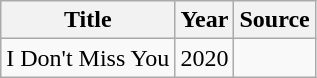<table class="wikitable">
<tr>
<th>Title</th>
<th>Year</th>
<th>Source</th>
</tr>
<tr>
<td>I Don't Miss You</td>
<td>2020</td>
<td></td>
</tr>
</table>
